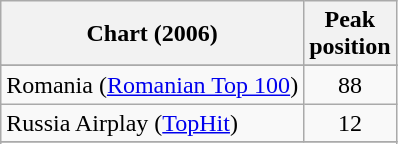<table class="wikitable sortable">
<tr>
<th>Chart (2006)</th>
<th>Peak<br>position</th>
</tr>
<tr>
</tr>
<tr>
</tr>
<tr>
</tr>
<tr>
</tr>
<tr>
<td>Romania (<a href='#'>Romanian Top 100</a>)</td>
<td style="text-align:center;">88</td>
</tr>
<tr>
<td>Russia Airplay (<a href='#'>TopHit</a>)</td>
<td style="text-align:center;">12</td>
</tr>
<tr>
</tr>
<tr>
</tr>
<tr>
</tr>
<tr>
</tr>
</table>
